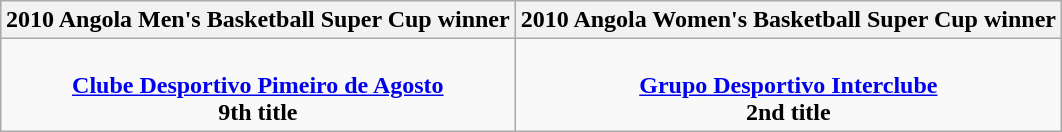<table class=wikitable style="text-align:center; margin:auto">
<tr>
<th>2010 Angola Men's Basketball Super Cup winner</th>
<th>2010 Angola Women's Basketball Super Cup winner</th>
</tr>
<tr>
<td><br><strong><a href='#'>Clube Desportivo Pimeiro de Agosto</a></strong><br><strong>9th title</strong></td>
<td><br><strong><a href='#'>Grupo Desportivo Interclube</a></strong><br><strong>2nd title</strong></td>
</tr>
</table>
